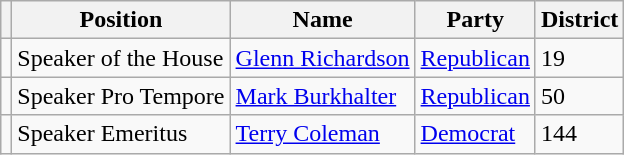<table class="wikitable">
<tr>
<th></th>
<th>Position</th>
<th>Name</th>
<th>Party</th>
<th>District</th>
</tr>
<tr>
<td></td>
<td>Speaker of the House</td>
<td><a href='#'>Glenn Richardson</a></td>
<td><a href='#'>Republican</a></td>
<td>19</td>
</tr>
<tr>
<td></td>
<td>Speaker Pro Tempore</td>
<td><a href='#'>Mark Burkhalter</a></td>
<td><a href='#'>Republican</a></td>
<td>50</td>
</tr>
<tr>
<td></td>
<td>Speaker Emeritus</td>
<td><a href='#'>Terry Coleman</a></td>
<td><a href='#'>Democrat</a></td>
<td>144</td>
</tr>
</table>
